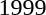<table>
<tr>
<td>1999</td>
<td></td>
<td></td>
<td></td>
</tr>
</table>
